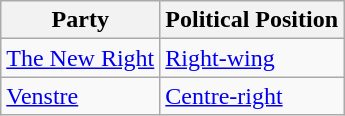<table class="wikitable mw-collapsible mw-collapsed">
<tr>
<th>Party</th>
<th>Political Position</th>
</tr>
<tr>
<td><a href='#'>The New Right</a></td>
<td><a href='#'>Right-wing</a></td>
</tr>
<tr>
<td><a href='#'>Venstre</a></td>
<td><a href='#'>Centre-right</a></td>
</tr>
</table>
